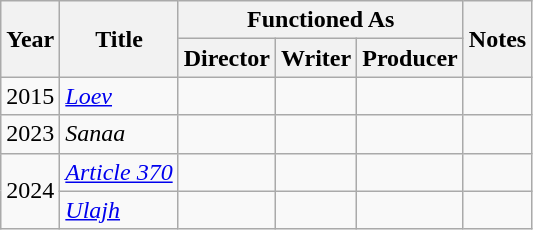<table class="wikitable">
<tr>
<th rowspan="2">Year</th>
<th rowspan="2">Title</th>
<th colspan="3">Functioned As</th>
<th rowspan="2">Notes</th>
</tr>
<tr>
<th>Director</th>
<th>Writer</th>
<th>Producer</th>
</tr>
<tr>
<td>2015</td>
<td><em><a href='#'>Loev</a></em></td>
<td></td>
<td></td>
<td></td>
<td></td>
</tr>
<tr>
<td>2023</td>
<td><em>Sanaa</em></td>
<td></td>
<td></td>
<td></td>
<td></td>
</tr>
<tr>
<td rowspan=2>2024</td>
<td><a href='#'><em>Article 370</em></a></td>
<td></td>
<td></td>
<td></td>
<td> </td>
</tr>
<tr>
<td><em><a href='#'>Ulajh</a></em></td>
<td></td>
<td></td>
<td></td>
<td></td>
</tr>
</table>
